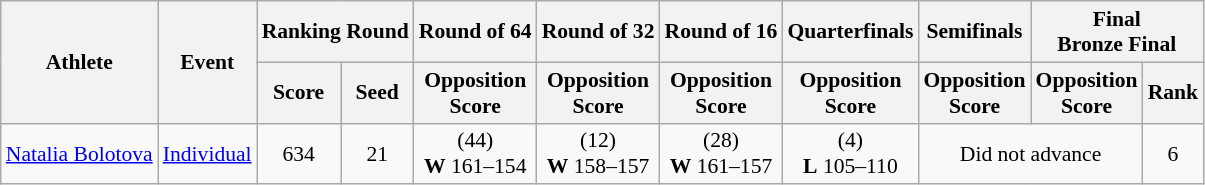<table class="wikitable" style="font-size:90%">
<tr>
<th rowspan="2">Athlete</th>
<th rowspan="2">Event</th>
<th colspan="2">Ranking Round</th>
<th>Round of 64</th>
<th>Round of 32</th>
<th>Round of 16</th>
<th>Quarterfinals</th>
<th>Semifinals</th>
<th colspan="2">Final<br>Bronze Final</th>
</tr>
<tr>
<th>Score</th>
<th>Seed</th>
<th>Opposition<br>Score</th>
<th>Opposition<br>Score</th>
<th>Opposition<br>Score</th>
<th>Opposition<br>Score</th>
<th>Opposition<br>Score</th>
<th>Opposition<br>Score</th>
<th>Rank</th>
</tr>
<tr>
<td><a href='#'>Natalia Bolotova</a></td>
<td><a href='#'>Individual</a></td>
<td align="center">634</td>
<td align="center">21</td>
<td align="center"> (44)<br><strong>W</strong>  161–154</td>
<td align="center"> (12)<br><strong>W</strong>  158–157</td>
<td align="center"> (28)<br><strong>W</strong>  161–157</td>
<td align="center"> (4)<br><strong>L</strong>  105–110</td>
<td colspan="2" align="center">Did not advance</td>
<td align=center>6</td>
</tr>
</table>
